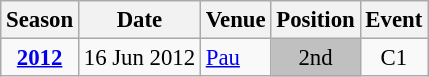<table class="wikitable" style="text-align:center; font-size:95%;">
<tr>
<th>Season</th>
<th>Date</th>
<th>Venue</th>
<th>Position</th>
<th>Event</th>
</tr>
<tr>
<td><strong><a href='#'>2012</a></strong></td>
<td align=right>16 Jun 2012</td>
<td align=left><a href='#'>Pau</a></td>
<td bgcolor=silver>2nd</td>
<td>C1</td>
</tr>
</table>
